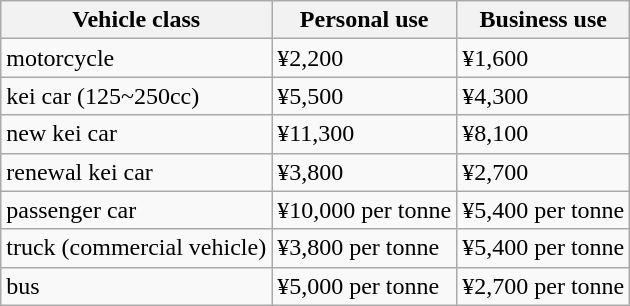<table class=wikitable>
<tr>
<th>Vehicle class</th>
<th>Personal use</th>
<th>Business use</th>
</tr>
<tr>
<td>motorcycle</td>
<td>¥2,200</td>
<td>¥1,600</td>
</tr>
<tr>
<td>kei car (125~250cc)</td>
<td>¥5,500</td>
<td>¥4,300</td>
</tr>
<tr>
<td>new kei car</td>
<td>¥11,300</td>
<td>¥8,100</td>
</tr>
<tr>
<td>renewal kei car</td>
<td>¥3,800</td>
<td>¥2,700</td>
</tr>
<tr>
<td>passenger car</td>
<td>¥10,000 per tonne</td>
<td>¥5,400 per tonne</td>
</tr>
<tr>
<td>truck (commercial vehicle)</td>
<td>¥3,800 per tonne</td>
<td>¥5,400 per tonne</td>
</tr>
<tr>
<td>bus</td>
<td>¥5,000 per tonne</td>
<td>¥2,700 per tonne</td>
</tr>
</table>
